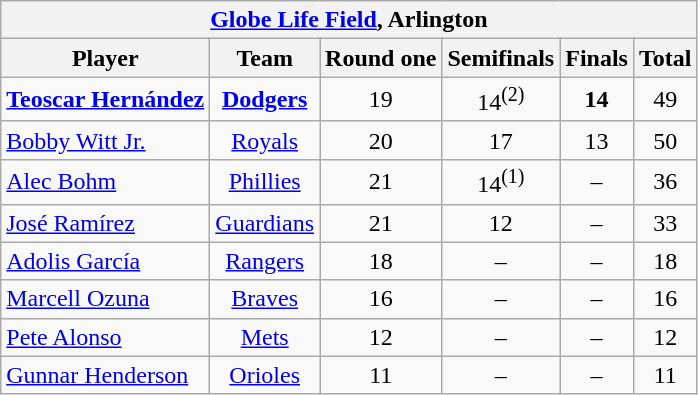<table class="wikitable" style="text-align:center;">
<tr>
<th colspan="6"><a href='#'>Globe Life Field</a>, Arlington</th>
</tr>
<tr>
<th>Player</th>
<th>Team</th>
<th>Round one</th>
<th>Semifinals</th>
<th>Finals</th>
<th>Total</th>
</tr>
<tr>
<td align="left"><strong><a href='#'>Teoscar Hernández</a></strong></td>
<td><strong><a href='#'>Dodgers</a></strong></td>
<td>19</td>
<td>14<sup>(2)</sup></td>
<td><strong>14</strong></td>
<td>49</td>
</tr>
<tr>
<td align="left"><a href='#'>Bobby Witt Jr.</a></td>
<td><a href='#'>Royals</a></td>
<td>20</td>
<td>17</td>
<td>13</td>
<td>50</td>
</tr>
<tr>
<td align="left"><a href='#'>Alec Bohm</a></td>
<td><a href='#'>Phillies</a></td>
<td>21</td>
<td>14<sup>(1)</sup></td>
<td>–</td>
<td>36</td>
</tr>
<tr>
<td align="left"><a href='#'>José Ramírez</a></td>
<td><a href='#'>Guardians</a></td>
<td>21</td>
<td>12</td>
<td>–</td>
<td>33</td>
</tr>
<tr>
<td align="left"><a href='#'>Adolis García</a></td>
<td><a href='#'>Rangers</a></td>
<td>18</td>
<td>–</td>
<td>–</td>
<td>18</td>
</tr>
<tr>
<td align="left"><a href='#'>Marcell Ozuna</a></td>
<td><a href='#'>Braves</a></td>
<td>16</td>
<td>–</td>
<td>–</td>
<td>16</td>
</tr>
<tr>
<td align="left"><a href='#'>Pete Alonso</a></td>
<td><a href='#'>Mets</a></td>
<td>12</td>
<td>–</td>
<td>–</td>
<td>12</td>
</tr>
<tr>
<td align="left"><a href='#'>Gunnar Henderson</a></td>
<td><a href='#'>Orioles</a></td>
<td>11</td>
<td>–</td>
<td>–</td>
<td>11</td>
</tr>
</table>
